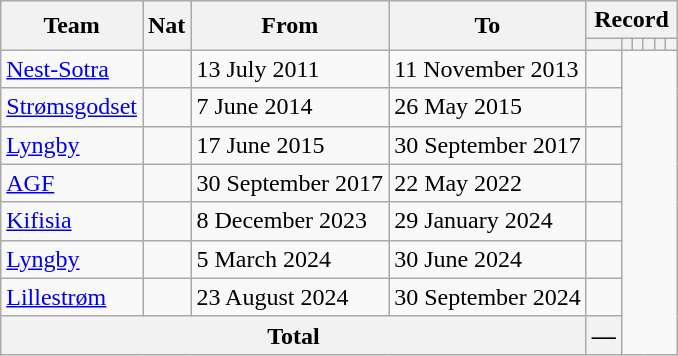<table class="wikitable" style="text-align: center">
<tr>
<th rowspan="2">Team</th>
<th rowspan="2">Nat</th>
<th rowspan="2">From</th>
<th rowspan="2">To</th>
<th colspan="8">Record</th>
</tr>
<tr>
<th></th>
<th></th>
<th></th>
<th></th>
<th></th>
<th></th>
</tr>
<tr>
<td align="left"><a href='#'>Nest-Sotra</a></td>
<td></td>
<td align="left">13 July 2011</td>
<td align="left">11 November 2013<br></td>
<td></td>
</tr>
<tr>
<td align="left"><a href='#'>Strømsgodset</a></td>
<td></td>
<td align="left">7 June 2014</td>
<td align="left">26 May 2015<br></td>
<td></td>
</tr>
<tr>
<td align="left"><a href='#'>Lyngby</a></td>
<td></td>
<td align="left">17 June 2015</td>
<td align="left">30 September 2017<br></td>
<td></td>
</tr>
<tr>
<td align="left"><a href='#'>AGF</a></td>
<td></td>
<td align="left">30 September 2017</td>
<td align="left">22 May 2022<br></td>
<td></td>
</tr>
<tr>
<td align="left"><a href='#'>Kifisia</a></td>
<td></td>
<td align="left">8 December 2023</td>
<td align="left">29 January 2024<br></td>
<td></td>
</tr>
<tr>
<td align="left"><a href='#'>Lyngby</a></td>
<td></td>
<td align="left">5 March 2024</td>
<td align="left">30 June 2024<br></td>
<td></td>
</tr>
<tr>
<td align="left"><a href='#'>Lillestrøm</a></td>
<td></td>
<td align="left">23 August 2024</td>
<td align="left">30 September 2024<br></td>
<td></td>
</tr>
<tr>
<th colspan="4">Total<br></th>
<th>—</th>
</tr>
</table>
